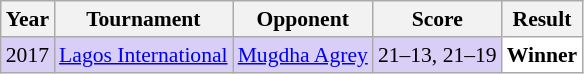<table class="sortable wikitable" style="font-size: 90%;">
<tr>
<th>Year</th>
<th>Tournament</th>
<th>Opponent</th>
<th>Score</th>
<th>Result</th>
</tr>
<tr style="background:#D8CEF6">
<td align="center">2017</td>
<td align="left"><a href='#'>Lagos International</a></td>
<td align="left"> <a href='#'>Mugdha Agrey</a></td>
<td align="left">21–13, 21–19</td>
<td style="text-align:left; background:white"> <strong>Winner</strong></td>
</tr>
</table>
